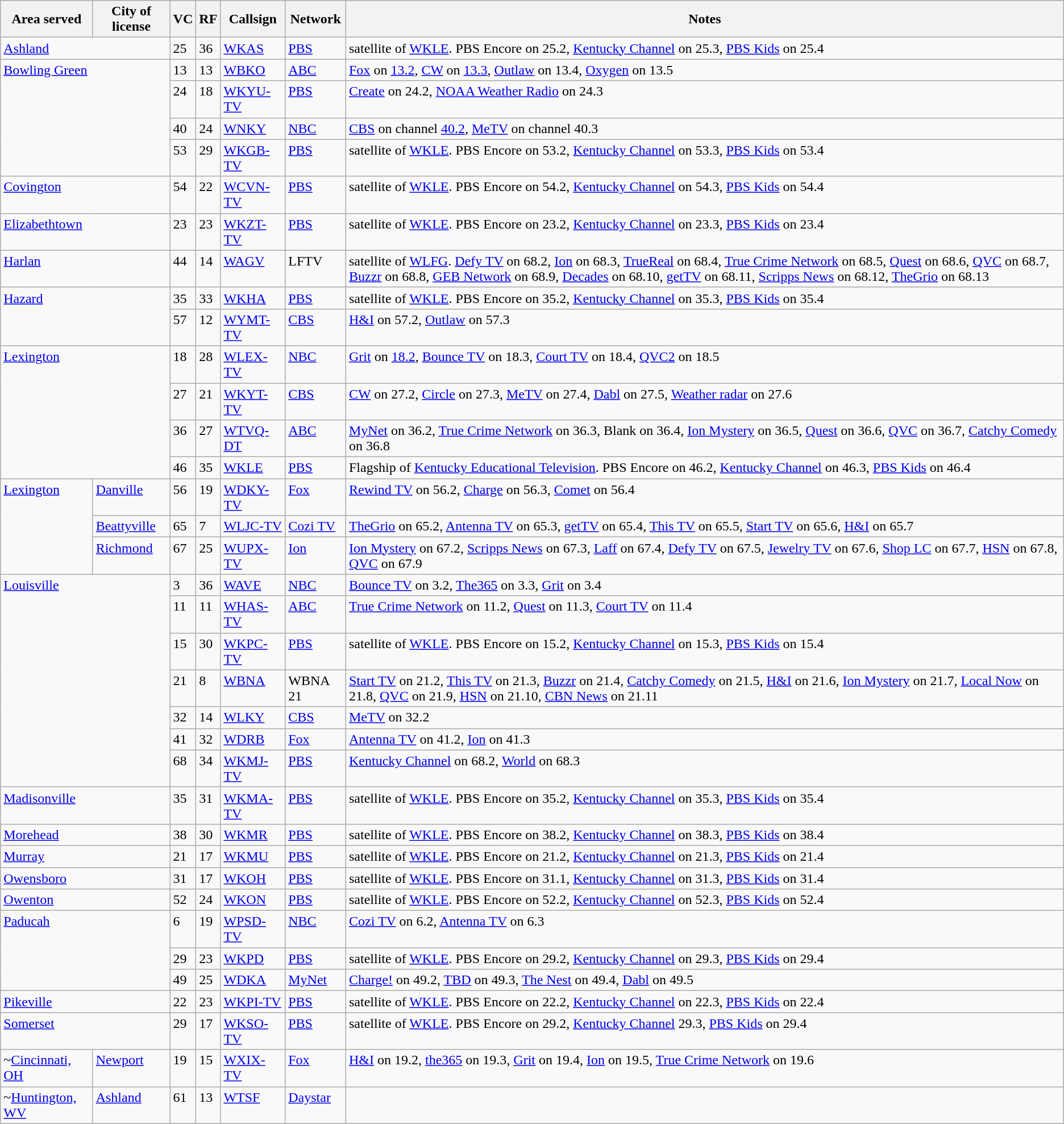<table class="sortable wikitable" style="margin: 1em 1em 1em 0; background: #f9f9f9;">
<tr>
<th>Area served</th>
<th>City of license</th>
<th>VC</th>
<th>RF</th>
<th>Callsign</th>
<th>Network</th>
<th class="unsortable">Notes</th>
</tr>
<tr style="vertical-align: top; text-align: left;">
<td colspan="2" rowspan="1"><a href='#'>Ashland</a></td>
<td>25</td>
<td>36</td>
<td><a href='#'>WKAS</a></td>
<td><a href='#'>PBS</a></td>
<td>satellite of <a href='#'>WKLE</a>. PBS Encore on 25.2, <a href='#'>Kentucky Channel</a> on 25.3, <a href='#'>PBS Kids</a> on 25.4</td>
</tr>
<tr style="vertical-align: top; text-align: left;">
<td colspan="2" rowspan="4"><a href='#'>Bowling Green</a></td>
<td>13</td>
<td>13</td>
<td><a href='#'>WBKO</a></td>
<td><a href='#'>ABC</a></td>
<td><a href='#'>Fox</a> on <a href='#'>13.2</a>, <a href='#'>CW</a> on <a href='#'>13.3</a>, <a href='#'>Outlaw</a> on 13.4, <a href='#'>Oxygen</a> on 13.5</td>
</tr>
<tr style="vertical-align: top; text-align: left;">
<td>24</td>
<td>18</td>
<td><a href='#'>WKYU-TV</a></td>
<td><a href='#'>PBS</a></td>
<td><a href='#'>Create</a> on 24.2, <a href='#'>NOAA Weather Radio</a> on 24.3</td>
</tr>
<tr style="vertical-align: top; text-align: left;">
<td>40</td>
<td>24</td>
<td><a href='#'>WNKY</a></td>
<td><a href='#'>NBC</a></td>
<td><a href='#'>CBS</a> on channel <a href='#'>40.2</a>, <a href='#'>MeTV</a> on channel 40.3</td>
</tr>
<tr style="vertical-align: top; text-align: left;">
<td>53</td>
<td>29</td>
<td><a href='#'>WKGB-TV</a></td>
<td><a href='#'>PBS</a></td>
<td>satellite of <a href='#'>WKLE</a>. PBS Encore on 53.2, <a href='#'>Kentucky Channel</a> on 53.3, <a href='#'>PBS Kids</a> on 53.4</td>
</tr>
<tr style="vertical-align: top; text-align: left;">
<td colspan="2" rowspan="1"><a href='#'>Covington</a></td>
<td>54</td>
<td>22</td>
<td><a href='#'>WCVN-TV</a></td>
<td><a href='#'>PBS</a></td>
<td>satellite of <a href='#'>WKLE</a>. PBS Encore on 54.2, <a href='#'>Kentucky Channel</a> on 54.3, <a href='#'>PBS Kids</a> on 54.4</td>
</tr>
<tr style="vertical-align: top; text-align: left;">
<td colspan="2" rowspan="1"><a href='#'>Elizabethtown</a></td>
<td>23</td>
<td>23</td>
<td><a href='#'>WKZT-TV</a></td>
<td><a href='#'>PBS</a></td>
<td>satellite of <a href='#'>WKLE</a>. PBS Encore on 23.2, <a href='#'>Kentucky Channel</a> on 23.3, <a href='#'>PBS Kids</a> on 23.4</td>
</tr>
<tr style="vertical-align: top; text-align: left;">
<td colspan="2" rowspan="1"><a href='#'>Harlan</a></td>
<td>44</td>
<td>14</td>
<td><a href='#'>WAGV</a></td>
<td>LFTV</td>
<td>satellite of <a href='#'>WLFG</a>. <a href='#'>Defy TV</a> on 68.2, <a href='#'>Ion</a> on 68.3, <a href='#'>TrueReal</a> on 68.4, <a href='#'>True Crime Network</a> on 68.5, <a href='#'>Quest</a> on 68.6, <a href='#'>QVC</a> on 68.7, <a href='#'>Buzzr</a> on 68.8, <a href='#'>GEB Network</a> on 68.9, <a href='#'>Decades</a> on 68.10, <a href='#'>getTV</a> on 68.11, <a href='#'>Scripps News</a> on 68.12, <a href='#'>TheGrio</a> on 68.13</td>
</tr>
<tr style="vertical-align: top; text-align: left;">
<td colspan="2" rowspan="2"><a href='#'>Hazard</a></td>
<td>35</td>
<td>33</td>
<td><a href='#'>WKHA</a></td>
<td><a href='#'>PBS</a></td>
<td>satellite of <a href='#'>WKLE</a>. PBS Encore on 35.2, <a href='#'>Kentucky Channel</a> on 35.3, <a href='#'>PBS Kids</a> on 35.4</td>
</tr>
<tr style="vertical-align: top; text-align: left;">
<td>57</td>
<td>12</td>
<td><a href='#'>WYMT-TV</a></td>
<td><a href='#'>CBS</a></td>
<td><a href='#'>H&I</a> on 57.2, <a href='#'>Outlaw</a> on 57.3</td>
</tr>
<tr style="vertical-align: top; text-align: left;">
<td colspan="2" rowspan="4"><a href='#'>Lexington</a></td>
<td>18</td>
<td>28</td>
<td><a href='#'>WLEX-TV</a></td>
<td><a href='#'>NBC</a></td>
<td><a href='#'>Grit</a> on <a href='#'>18.2</a>, <a href='#'>Bounce TV</a> on 18.3, <a href='#'>Court TV</a> on 18.4, <a href='#'>QVC2</a> on 18.5</td>
</tr>
<tr style="vertical-align: top; text-align: left;">
<td>27</td>
<td>21</td>
<td><a href='#'>WKYT-TV</a></td>
<td><a href='#'>CBS</a></td>
<td><a href='#'>CW</a> on 27.2, <a href='#'>Circle</a> on 27.3, <a href='#'>MeTV</a> on 27.4, <a href='#'>Dabl</a> on 27.5, <a href='#'>Weather radar</a> on 27.6</td>
</tr>
<tr style="vertical-align: top; text-align: left;">
<td>36</td>
<td>27</td>
<td><a href='#'>WTVQ-DT</a></td>
<td><a href='#'>ABC</a></td>
<td><a href='#'>MyNet</a> on 36.2, <a href='#'>True Crime Network</a> on 36.3, Blank on 36.4, <a href='#'>Ion Mystery</a> on 36.5, <a href='#'>Quest</a> on 36.6, <a href='#'>QVC</a> on 36.7, <a href='#'>Catchy Comedy</a> on 36.8</td>
</tr>
<tr style="vertical-align: top; text-align: left;">
<td>46</td>
<td>35</td>
<td><a href='#'>WKLE</a></td>
<td><a href='#'>PBS</a></td>
<td>Flagship of <a href='#'>Kentucky Educational Television</a>. PBS Encore on 46.2, <a href='#'>Kentucky Channel</a> on 46.3, <a href='#'>PBS Kids</a> on 46.4</td>
</tr>
<tr style="vertical-align: top; text-align: left;">
<td colspan="1" rowspan="3"><a href='#'>Lexington</a></td>
<td><a href='#'>Danville</a></td>
<td>56</td>
<td>19</td>
<td><a href='#'>WDKY-TV</a></td>
<td><a href='#'>Fox</a></td>
<td><a href='#'>Rewind TV</a> on 56.2, <a href='#'>Charge</a> on 56.3, <a href='#'>Comet</a> on 56.4</td>
</tr>
<tr style="vertical-align: top; text-align: left;">
<td><a href='#'>Beattyville</a></td>
<td>65</td>
<td>7</td>
<td><a href='#'>WLJC-TV</a></td>
<td><a href='#'>Cozi TV</a></td>
<td><a href='#'>TheGrio</a> on 65.2, <a href='#'>Antenna TV</a> on 65.3, <a href='#'>getTV</a> on 65.4, <a href='#'>This TV</a> on 65.5, <a href='#'>Start TV</a> on 65.6, <a href='#'>H&I</a> on 65.7</td>
</tr>
<tr style="vertical-align: top; text-align: left;">
<td><a href='#'>Richmond</a></td>
<td>67</td>
<td>25</td>
<td><a href='#'>WUPX-TV</a></td>
<td><a href='#'>Ion</a></td>
<td><a href='#'>Ion Mystery</a> on 67.2, <a href='#'>Scripps News</a> on 67.3, <a href='#'>Laff</a> on 67.4, <a href='#'>Defy TV</a> on 67.5, <a href='#'>Jewelry TV</a> on 67.6, <a href='#'>Shop LC</a> on 67.7, <a href='#'>HSN</a> on 67.8, <a href='#'>QVC</a> on 67.9</td>
</tr>
<tr style="vertical-align: top; text-align: left;">
<td colspan="2" rowspan="7"><a href='#'>Louisville</a></td>
<td>3</td>
<td>36</td>
<td><a href='#'>WAVE</a></td>
<td><a href='#'>NBC</a></td>
<td><a href='#'>Bounce TV</a> on 3.2, <a href='#'>The365</a> on 3.3, <a href='#'>Grit</a> on 3.4</td>
</tr>
<tr style="vertical-align: top; text-align: left;">
<td>11</td>
<td>11</td>
<td><a href='#'>WHAS-TV</a></td>
<td><a href='#'>ABC</a></td>
<td><a href='#'>True Crime Network</a> on 11.2, <a href='#'>Quest</a> on 11.3, <a href='#'>Court TV</a> on 11.4</td>
</tr>
<tr style="vertical-align: top; text-align: left;">
<td>15</td>
<td>30</td>
<td><a href='#'>WKPC-TV</a></td>
<td><a href='#'>PBS</a></td>
<td>satellite of <a href='#'>WKLE</a>. PBS Encore on 15.2, <a href='#'>Kentucky Channel</a> on 15.3, <a href='#'>PBS Kids</a> on 15.4</td>
</tr>
<tr style="vertical-align: top; text-align: left;">
<td>21</td>
<td>8</td>
<td><a href='#'>WBNA</a></td>
<td>WBNA 21</td>
<td><a href='#'>Start TV</a> on 21.2, <a href='#'>This TV</a> on 21.3, <a href='#'>Buzzr</a> on 21.4, <a href='#'>Catchy Comedy</a> on 21.5, <a href='#'>H&I</a> on 21.6, <a href='#'>Ion Mystery</a> on 21.7, <a href='#'>Local Now</a> on 21.8, <a href='#'>QVC</a> on 21.9, <a href='#'>HSN</a> on 21.10, <a href='#'>CBN News</a> on 21.11</td>
</tr>
<tr style="vertical-align: top; text-align: left;">
<td>32</td>
<td>14</td>
<td><a href='#'>WLKY</a></td>
<td><a href='#'>CBS</a></td>
<td><a href='#'>MeTV</a> on 32.2</td>
</tr>
<tr style="vertical-align: top; text-align: left;">
<td>41</td>
<td>32</td>
<td><a href='#'>WDRB</a></td>
<td><a href='#'>Fox</a></td>
<td><a href='#'>Antenna TV</a> on 41.2, <a href='#'>Ion</a> on 41.3</td>
</tr>
<tr style="vertical-align: top; text-align: left;">
<td>68</td>
<td>34</td>
<td><a href='#'>WKMJ-TV</a></td>
<td><a href='#'>PBS</a></td>
<td><a href='#'>Kentucky Channel</a> on 68.2, <a href='#'>World</a> on 68.3</td>
</tr>
<tr style="vertical-align: top; text-align: left;">
<td colspan="2" rowspan="1"><a href='#'>Madisonville</a></td>
<td>35</td>
<td>31</td>
<td><a href='#'>WKMA-TV</a></td>
<td><a href='#'>PBS</a></td>
<td>satellite of <a href='#'>WKLE</a>. PBS Encore on 35.2, <a href='#'>Kentucky Channel</a> on 35.3, <a href='#'>PBS Kids</a> on 35.4</td>
</tr>
<tr style="vertical-align: top; text-align: left;">
<td colspan="2" rowspan="1"><a href='#'>Morehead</a></td>
<td>38</td>
<td>30</td>
<td><a href='#'>WKMR</a></td>
<td><a href='#'>PBS</a></td>
<td>satellite of <a href='#'>WKLE</a>. PBS Encore on 38.2, <a href='#'>Kentucky Channel</a> on 38.3, <a href='#'>PBS Kids</a> on 38.4</td>
</tr>
<tr style="vertical-align: top; text-align: left;">
<td colspan="2" rowspan="1"><a href='#'>Murray</a></td>
<td>21</td>
<td>17</td>
<td><a href='#'>WKMU</a></td>
<td><a href='#'>PBS</a></td>
<td>satellite of <a href='#'>WKLE</a>. PBS Encore on 21.2, <a href='#'>Kentucky Channel</a> on 21.3, <a href='#'>PBS Kids</a> on 21.4</td>
</tr>
<tr style="vertical-align: top; text-align: left;">
<td colspan="2" rowspan="1"><a href='#'>Owensboro</a></td>
<td>31</td>
<td>17</td>
<td><a href='#'>WKOH</a></td>
<td><a href='#'>PBS</a></td>
<td>satellite of <a href='#'>WKLE</a>. PBS Encore on 31.1, <a href='#'>Kentucky Channel</a> on 31.3, <a href='#'>PBS Kids</a> on 31.4</td>
</tr>
<tr style="vertical-align: top; text-align: left;">
<td colspan="2" rowspan="1"><a href='#'>Owenton</a></td>
<td>52</td>
<td>24</td>
<td><a href='#'>WKON</a></td>
<td><a href='#'>PBS</a></td>
<td>satellite of <a href='#'>WKLE</a>. PBS Encore on 52.2, <a href='#'>Kentucky Channel</a> on 52.3, <a href='#'>PBS Kids</a> on 52.4</td>
</tr>
<tr style="vertical-align: top; text-align: left;">
<td colspan="2" rowspan="3"><a href='#'>Paducah</a></td>
<td>6</td>
<td>19</td>
<td><a href='#'>WPSD-TV</a></td>
<td><a href='#'>NBC</a></td>
<td><a href='#'>Cozi TV</a> on 6.2, <a href='#'>Antenna TV</a> on 6.3</td>
</tr>
<tr style="vertical-align: top; text-align: left;">
<td>29</td>
<td>23</td>
<td><a href='#'>WKPD</a></td>
<td><a href='#'>PBS</a></td>
<td>satellite of <a href='#'>WKLE</a>. PBS Encore on 29.2, <a href='#'>Kentucky Channel</a> on 29.3, <a href='#'>PBS Kids</a> on 29.4</td>
</tr>
<tr style="vertical-align: top; text-align: left;">
<td>49</td>
<td>25</td>
<td><a href='#'>WDKA</a></td>
<td><a href='#'>MyNet</a></td>
<td><a href='#'>Charge!</a> on 49.2, <a href='#'>TBD</a> on 49.3, <a href='#'>The Nest</a> on 49.4, <a href='#'>Dabl</a> on 49.5</td>
</tr>
<tr style="vertical-align: top; text-align: left;">
<td colspan="2" rowspan="1"><a href='#'>Pikeville</a></td>
<td>22</td>
<td>23</td>
<td><a href='#'>WKPI-TV</a></td>
<td><a href='#'>PBS</a></td>
<td>satellite of <a href='#'>WKLE</a>. PBS Encore on 22.2, <a href='#'>Kentucky Channel</a> on 22.3, <a href='#'>PBS Kids</a> on 22.4</td>
</tr>
<tr style="vertical-align: top; text-align: left;">
<td colspan="2" rowspan="1"><a href='#'>Somerset</a></td>
<td>29</td>
<td>17</td>
<td><a href='#'>WKSO-TV</a></td>
<td><a href='#'>PBS</a></td>
<td>satellite of <a href='#'>WKLE</a>. PBS Encore on 29.2, <a href='#'>Kentucky Channel</a> 29.3, <a href='#'>PBS Kids</a> on 29.4</td>
</tr>
<tr style="vertical-align: top; text-align: left;">
<td>~<a href='#'>Cincinnati, OH</a></td>
<td><a href='#'>Newport</a></td>
<td>19</td>
<td>15</td>
<td><a href='#'>WXIX-TV</a></td>
<td><a href='#'>Fox</a></td>
<td><a href='#'>H&I</a> on 19.2, <a href='#'>the365</a> on 19.3, <a href='#'>Grit</a> on 19.4, <a href='#'>Ion</a> on 19.5, <a href='#'>True Crime Network</a> on 19.6</td>
</tr>
<tr style="vertical-align: top; text-align: left;">
<td>~<a href='#'>Huntington, WV</a></td>
<td><a href='#'>Ashland</a></td>
<td>61</td>
<td>13</td>
<td><a href='#'>WTSF</a></td>
<td><a href='#'>Daystar</a></td>
<td></td>
</tr>
</table>
